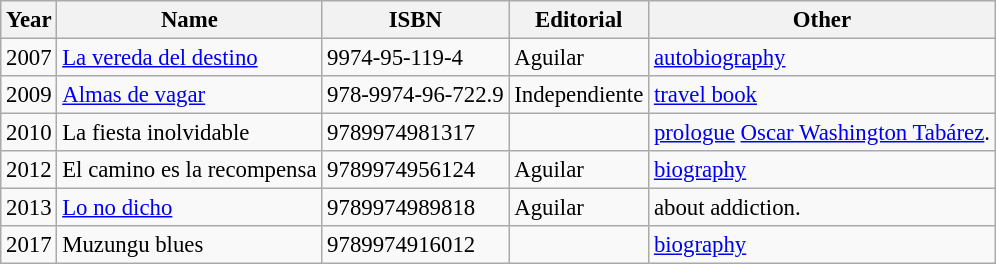<table class="wikitable" style="font-size: 95%">
<tr>
<th>Year</th>
<th>Name</th>
<th>ISBN</th>
<th>Editorial</th>
<th>Other</th>
</tr>
<tr>
<td>2007</td>
<td><a href='#'>La vereda del destino</a></td>
<td>9974-95-119-4</td>
<td>Aguilar</td>
<td><a href='#'>autobiography</a></td>
</tr>
<tr>
<td>2009</td>
<td><a href='#'>Almas de vagar</a></td>
<td>978-9974-96-722.9</td>
<td>Independiente</td>
<td><a href='#'>travel book</a></td>
</tr>
<tr>
<td>2010</td>
<td>La fiesta inolvidable</td>
<td>9789974981317</td>
<td></td>
<td><a href='#'>prologue</a> <a href='#'>Oscar Washington Tabárez</a>.</td>
</tr>
<tr>
<td>2012</td>
<td>El camino es la recompensa</td>
<td>9789974956124</td>
<td>Aguilar</td>
<td><a href='#'>biography</a></td>
</tr>
<tr>
<td>2013</td>
<td><a href='#'>Lo no dicho</a></td>
<td>9789974989818</td>
<td>Aguilar</td>
<td>about addiction.</td>
</tr>
<tr>
<td>2017</td>
<td>Muzungu blues</td>
<td>9789974916012</td>
<td></td>
<td><a href='#'>biography</a></td>
</tr>
</table>
